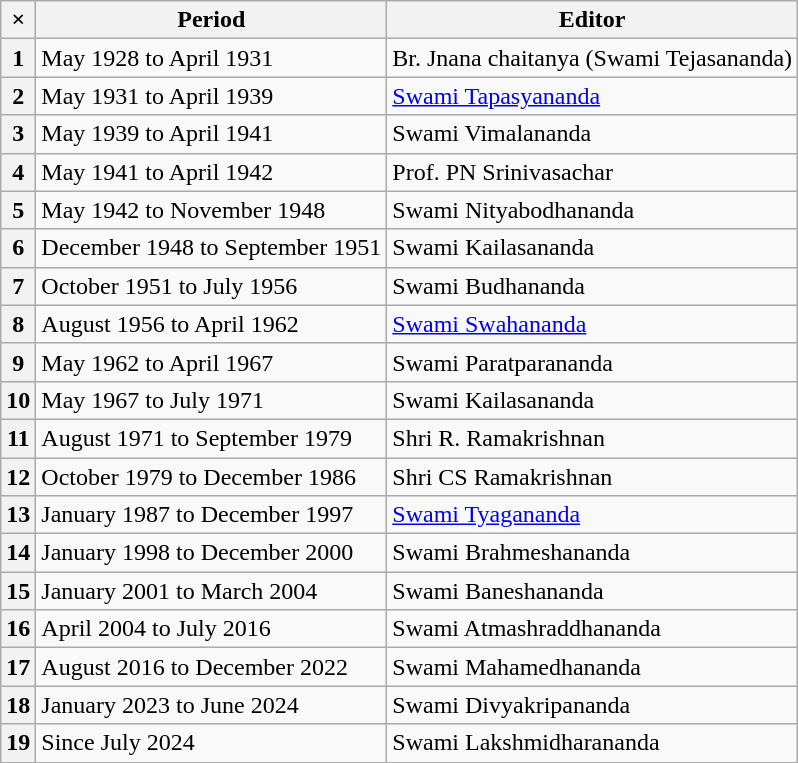<table class="wikitable" style="text-align:left">
<tr>
<th>×</th>
<th>Period</th>
<th>Editor</th>
</tr>
<tr>
<th>1</th>
<td>May 1928 to April 1931</td>
<td>Br. Jnana chaitanya (Swami Tejasananda)</td>
</tr>
<tr>
<th>2</th>
<td>May 1931 to April 1939</td>
<td><a href='#'>Swami Tapasyananda</a></td>
</tr>
<tr>
<th>3</th>
<td>May 1939 to April 1941</td>
<td>Swami Vimalananda</td>
</tr>
<tr>
<th>4</th>
<td>May 1941 to April 1942</td>
<td>Prof. PN Srinivasachar</td>
</tr>
<tr>
<th>5</th>
<td>May 1942 to November 1948</td>
<td>Swami Nityabodhananda</td>
</tr>
<tr>
<th>6</th>
<td>December 1948 to September 1951</td>
<td>Swami Kailasananda</td>
</tr>
<tr>
<th>7</th>
<td>October 1951 to July 1956</td>
<td>Swami Budhananda</td>
</tr>
<tr>
<th>8</th>
<td>August 1956 to April 1962</td>
<td><a href='#'>Swami Swahananda</a></td>
</tr>
<tr>
<th>9</th>
<td>May 1962 to April 1967</td>
<td>Swami Paratparananda</td>
</tr>
<tr>
<th>10</th>
<td>May 1967 to July 1971</td>
<td>Swami Kailasananda</td>
</tr>
<tr>
<th>11</th>
<td>August 1971 to September 1979</td>
<td>Shri R. Ramakrishnan</td>
</tr>
<tr>
<th>12</th>
<td>October 1979 to December 1986</td>
<td>Shri CS Ramakrishnan</td>
</tr>
<tr>
<th>13</th>
<td>January 1987 to December 1997</td>
<td><a href='#'>Swami Tyagananda</a></td>
</tr>
<tr>
<th>14</th>
<td>January 1998 to December 2000</td>
<td>Swami Brahmeshananda</td>
</tr>
<tr>
<th>15</th>
<td>January 2001 to March 2004</td>
<td>Swami Baneshananda</td>
</tr>
<tr>
<th>16</th>
<td>April 2004 to July 2016</td>
<td>Swami Atmashraddhananda</td>
</tr>
<tr>
<th>17</th>
<td>August 2016 to December 2022</td>
<td>Swami Mahamedhananda</td>
</tr>
<tr>
<th>18</th>
<td>January 2023 to June 2024</td>
<td>Swami Divyakripananda</td>
</tr>
<tr>
<th>19</th>
<td>Since July 2024</td>
<td>Swami Lakshmidharananda</td>
</tr>
</table>
